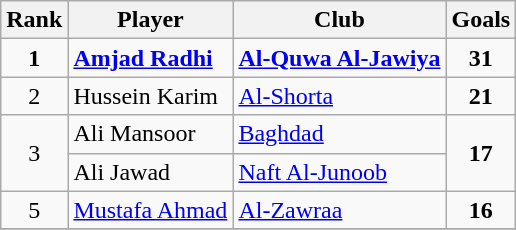<table class="wikitable" style="text-align:center">
<tr>
<th>Rank</th>
<th>Player</th>
<th>Club</th>
<th>Goals</th>
</tr>
<tr>
<td rowspan="1"><strong>1</strong></td>
<td align="left"> <strong><a href='#'>Amjad Radhi</a></strong></td>
<td align="left"><strong><a href='#'>Al-Quwa Al-Jawiya</a></strong></td>
<td rowspan=1 align="center"><strong>31</strong></td>
</tr>
<tr>
<td rowspan="1">2</td>
<td align="left"> Hussein Karim</td>
<td align="left"><a href='#'>Al-Shorta</a></td>
<td rowspan=1 align="center"><strong>21</strong></td>
</tr>
<tr>
<td rowspan="2">3</td>
<td align="left"> Ali Mansoor</td>
<td align="left"><a href='#'>Baghdad</a></td>
<td rowspan=2 align="center"><strong>17</strong></td>
</tr>
<tr>
<td align="left"> Ali Jawad</td>
<td align="left"><a href='#'>Naft Al-Junoob</a></td>
</tr>
<tr>
<td rowspan="1">5</td>
<td align="left"> <a href='#'>Mustafa Ahmad</a></td>
<td align="left"><a href='#'>Al-Zawraa</a></td>
<td rowspan=1 align="center"><strong>16</strong></td>
</tr>
<tr>
</tr>
</table>
